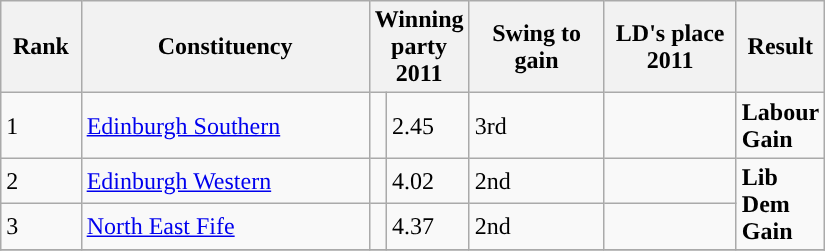<table class="wikitable" style="width:550px">
<tr>
<th style="width:50px;">Rank</th>
<th style="width:225px;">Constituency</th>
<th colspan="2" style="width:175px;">Winning party 2011</th>
<th style="width:100px;">Swing to gain</th>
<th style="width:100px;">LD's place 2011</th>
<th colspan="2" style="width:175px;">Result</th>
</tr>
<tr>
<td>1</td>
<td><a href='#'>Edinburgh Southern</a></td>
<td></td>
<td>2.45</td>
<td>3rd</td>
<td style="background-color: "></td>
<td><strong>Labour Gain</strong></td>
</tr>
<tr>
<td>2</td>
<td><a href='#'>Edinburgh Western</a></td>
<td></td>
<td>4.02</td>
<td>2nd</td>
<td style="background-color: "></td>
<td rowspan="2"><strong>Lib Dem Gain</strong></td>
</tr>
<tr>
<td>3</td>
<td><a href='#'>North East Fife</a></td>
<td></td>
<td>4.37</td>
<td>2nd</td>
<td style="background-color: "></td>
</tr>
<tr>
</tr>
</table>
